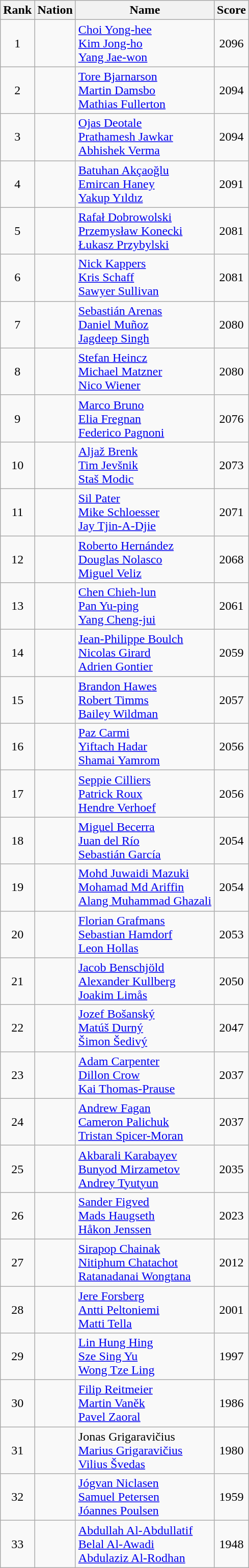<table class="wikitable sortable" style="text-align:center">
<tr>
<th>Rank</th>
<th>Nation</th>
<th>Name</th>
<th>Score</th>
</tr>
<tr>
<td>1</td>
<td align=left></td>
<td align=left><a href='#'>Choi Yong-hee</a> <br> <a href='#'>Kim Jong-ho</a> <br> <a href='#'>Yang Jae-won</a></td>
<td>2096</td>
</tr>
<tr>
<td>2</td>
<td align=left></td>
<td align=left><a href='#'>Tore Bjarnarson</a> <br> <a href='#'>Martin Damsbo</a> <br> <a href='#'>Mathias Fullerton</a></td>
<td>2094</td>
</tr>
<tr>
<td>3</td>
<td align=left></td>
<td align=left><a href='#'>Ojas Deotale</a> <br> <a href='#'>Prathamesh Jawkar</a> <br> <a href='#'>Abhishek Verma</a></td>
<td>2094</td>
</tr>
<tr>
<td>4</td>
<td align=left></td>
<td align=left><a href='#'>Batuhan Akçaoğlu</a> <br> <a href='#'>Emircan Haney</a> <br> <a href='#'>Yakup Yıldız</a></td>
<td>2091</td>
</tr>
<tr>
<td>5</td>
<td align=left></td>
<td align=left><a href='#'>Rafał Dobrowolski</a> <br> <a href='#'>Przemysław Konecki</a> <br> <a href='#'>Łukasz Przybylski</a></td>
<td>2081</td>
</tr>
<tr>
<td>6</td>
<td align=left></td>
<td align=left><a href='#'>Nick Kappers</a> <br> <a href='#'>Kris Schaff</a> <br> <a href='#'>Sawyer Sullivan</a></td>
<td>2081</td>
</tr>
<tr>
<td>7</td>
<td align=left></td>
<td align=left><a href='#'>Sebastián Arenas</a> <br> <a href='#'>Daniel Muñoz</a> <br> <a href='#'>Jagdeep Singh</a></td>
<td>2080</td>
</tr>
<tr>
<td>8</td>
<td align=left></td>
<td align=left><a href='#'>Stefan Heincz</a> <br> <a href='#'>Michael Matzner</a> <br> <a href='#'>Nico Wiener</a></td>
<td>2080</td>
</tr>
<tr>
<td>9</td>
<td align=left></td>
<td align=left><a href='#'>Marco Bruno</a> <br> <a href='#'>Elia Fregnan</a> <br> <a href='#'>Federico Pagnoni</a></td>
<td>2076</td>
</tr>
<tr>
<td>10</td>
<td align=left></td>
<td align=left><a href='#'>Aljaž Brenk</a> <br> <a href='#'>Tim Jevšnik</a> <br> <a href='#'>Staš Modic</a></td>
<td>2073</td>
</tr>
<tr>
<td>11</td>
<td align=left></td>
<td align=left><a href='#'>Sil Pater</a> <br> <a href='#'>Mike Schloesser</a> <br> <a href='#'>Jay Tjin-A-Djie</a></td>
<td>2071</td>
</tr>
<tr>
<td>12</td>
<td align=left></td>
<td align=left><a href='#'>Roberto Hernández</a> <br> <a href='#'>Douglas Nolasco</a> <br> <a href='#'>Miguel Veliz</a></td>
<td>2068</td>
</tr>
<tr>
<td>13</td>
<td align=left></td>
<td align=left><a href='#'>Chen Chieh-lun</a> <br> <a href='#'>Pan Yu-ping</a> <br> <a href='#'>Yang Cheng-jui</a></td>
<td>2061</td>
</tr>
<tr>
<td>14</td>
<td align=left></td>
<td align=left><a href='#'>Jean-Philippe Boulch</a> <br> <a href='#'>Nicolas Girard</a> <br> <a href='#'>Adrien Gontier</a></td>
<td>2059</td>
</tr>
<tr>
<td>15</td>
<td align=left></td>
<td align=left><a href='#'>Brandon Hawes</a> <br> <a href='#'>Robert Timms</a> <br> <a href='#'>Bailey Wildman</a></td>
<td>2057</td>
</tr>
<tr>
<td>16</td>
<td align=left></td>
<td align=left><a href='#'>Paz Carmi</a> <br> <a href='#'>Yiftach Hadar</a> <br> <a href='#'>Shamai Yamrom</a></td>
<td>2056</td>
</tr>
<tr>
<td>17</td>
<td align=left></td>
<td align=left><a href='#'>Seppie Cilliers</a> <br> <a href='#'>Patrick Roux</a> <br> <a href='#'>Hendre Verhoef</a></td>
<td>2056</td>
</tr>
<tr>
<td>18</td>
<td align=left></td>
<td align=left><a href='#'>Miguel Becerra</a> <br> <a href='#'>Juan del Río</a> <br> <a href='#'>Sebastián García</a></td>
<td>2054</td>
</tr>
<tr>
<td>19</td>
<td align=left></td>
<td align=left><a href='#'>Mohd Juwaidi Mazuki</a> <br> <a href='#'>Mohamad Md Ariffin</a> <br> <a href='#'>Alang Muhammad Ghazali</a></td>
<td>2054</td>
</tr>
<tr>
<td>20</td>
<td align=left></td>
<td align=left><a href='#'>Florian Grafmans</a> <br> <a href='#'>Sebastian Hamdorf</a> <br> <a href='#'>Leon Hollas</a></td>
<td>2053</td>
</tr>
<tr>
<td>21</td>
<td align=left></td>
<td align=left><a href='#'>Jacob Benschjöld</a> <br> <a href='#'>Alexander Kullberg</a> <br> <a href='#'>Joakim Limås</a></td>
<td>2050</td>
</tr>
<tr>
<td>22</td>
<td align=left></td>
<td align=left><a href='#'>Jozef Bošanský</a> <br> <a href='#'>Matúš Durný</a> <br> <a href='#'>Šimon Šedivý</a></td>
<td>2047</td>
</tr>
<tr>
<td>23</td>
<td align=left></td>
<td align=left><a href='#'>Adam Carpenter</a> <br> <a href='#'>Dillon Crow</a> <br> <a href='#'>Kai Thomas-Prause</a></td>
<td>2037</td>
</tr>
<tr>
<td>24</td>
<td align=left></td>
<td align=left><a href='#'>Andrew Fagan</a> <br> <a href='#'>Cameron Palichuk</a> <br> <a href='#'>Tristan Spicer-Moran</a></td>
<td>2037</td>
</tr>
<tr>
<td>25</td>
<td align=left></td>
<td align=left><a href='#'>Akbarali Karabayev</a> <br> <a href='#'>Bunyod Mirzametov</a> <br> <a href='#'>Andrey Tyutyun</a></td>
<td>2035</td>
</tr>
<tr>
<td>26</td>
<td align=left></td>
<td align=left><a href='#'>Sander Figved</a> <br> <a href='#'>Mads Haugseth</a> <br> <a href='#'>Håkon Jenssen</a></td>
<td>2023</td>
</tr>
<tr>
<td>27</td>
<td align=left></td>
<td align=left><a href='#'>Sirapop Chainak</a> <br> <a href='#'>Nitiphum Chatachot</a> <br> <a href='#'>Ratanadanai Wongtana</a></td>
<td>2012</td>
</tr>
<tr>
<td>28</td>
<td align=left></td>
<td align=left><a href='#'>Jere Forsberg</a> <br> <a href='#'>Antti Peltoniemi</a> <br> <a href='#'>Matti Tella</a></td>
<td>2001</td>
</tr>
<tr>
<td>29</td>
<td align=left></td>
<td align=left><a href='#'>Lin Hung Hing</a> <br> <a href='#'>Sze Sing Yu</a> <br> <a href='#'>Wong Tze Ling</a></td>
<td>1997</td>
</tr>
<tr>
<td>30</td>
<td align=left></td>
<td align=left><a href='#'>Filip Reitmeier</a> <br> <a href='#'>Martin Vaněk</a> <br> <a href='#'>Pavel Zaoral</a></td>
<td>1986</td>
</tr>
<tr>
<td>31</td>
<td align=left></td>
<td align=left>Jonas Grigaravičius <br> <a href='#'>Marius Grigaravičius</a> <br> <a href='#'>Vilius Švedas</a></td>
<td>1980</td>
</tr>
<tr>
<td>32</td>
<td align=left></td>
<td align=left><a href='#'>Jógvan Niclasen</a> <br> <a href='#'>Samuel Petersen</a> <br> <a href='#'>Jóannes Poulsen</a></td>
<td>1959</td>
</tr>
<tr>
<td>33</td>
<td align=left></td>
<td align=left><a href='#'>Abdullah Al-Abdullatif</a> <br> <a href='#'>Belal Al-Awadi</a> <br> <a href='#'>Abdulaziz Al-Rodhan</a></td>
<td>1948</td>
</tr>
</table>
